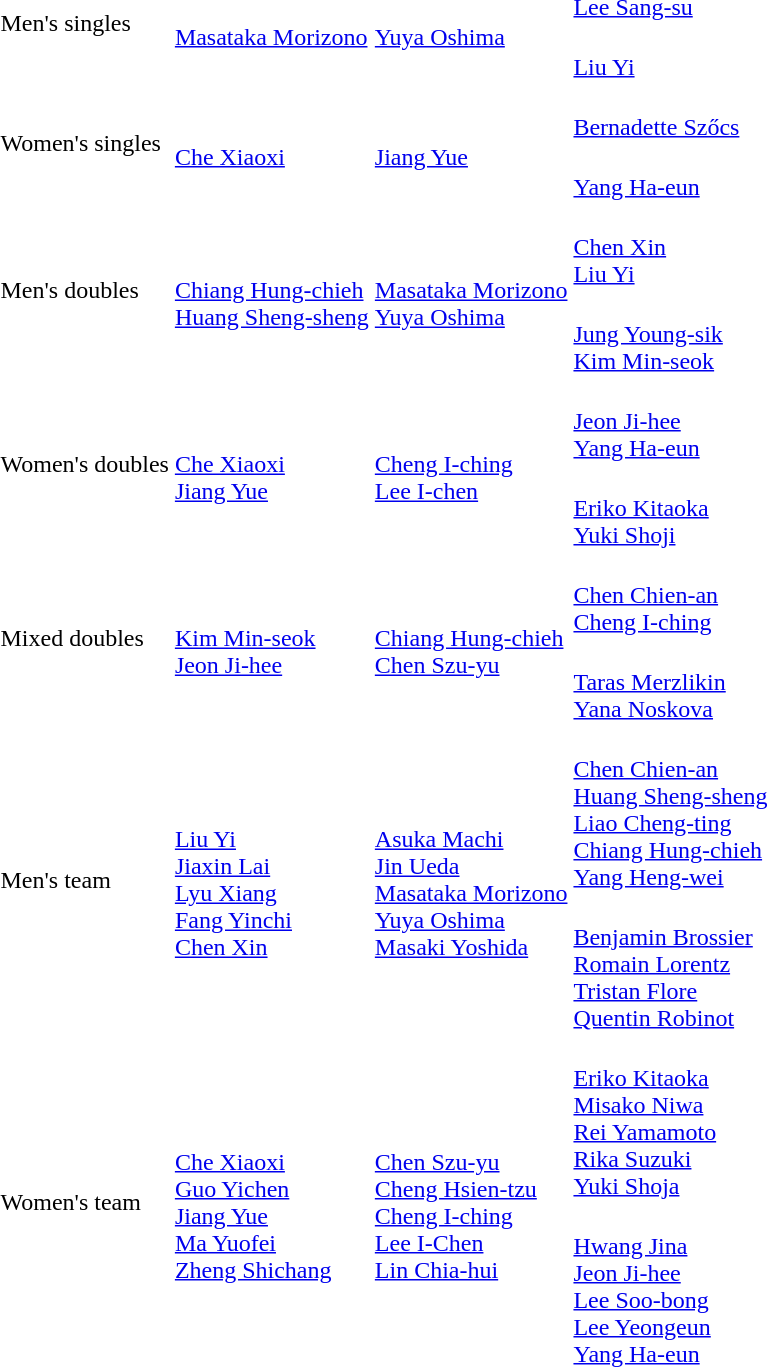<table>
<tr>
<td rowspan=2>Men's singles<br></td>
<td rowspan=2><br><a href='#'>Masataka Morizono</a></td>
<td rowspan=2><br><a href='#'>Yuya Oshima</a></td>
<td><br><a href='#'>Lee Sang-su</a></td>
</tr>
<tr>
<td><br><a href='#'>Liu Yi</a></td>
</tr>
<tr>
<td rowspan=2>Women's singles<br></td>
<td rowspan=2><br><a href='#'>Che Xiaoxi</a></td>
<td rowspan=2><br><a href='#'>Jiang Yue</a></td>
<td><br><a href='#'>Bernadette Szőcs</a></td>
</tr>
<tr>
<td><br><a href='#'>Yang Ha-eun</a></td>
</tr>
<tr>
<td rowspan=2>Men's doubles<br></td>
<td rowspan=2><br><a href='#'>Chiang Hung-chieh</a><br>   <a href='#'>Huang Sheng-sheng</a></td>
<td rowspan=2><br><a href='#'>Masataka Morizono</a> <br><a href='#'>Yuya Oshima</a></td>
<td><br><a href='#'>Chen Xin</a> <br><a href='#'>Liu Yi</a></td>
</tr>
<tr>
<td><br><a href='#'>Jung Young-sik</a> <br><a href='#'>Kim Min-seok</a></td>
</tr>
<tr>
<td rowspan=2>Women's doubles<br></td>
<td rowspan=2><br><a href='#'>Che Xiaoxi</a> <br><a href='#'>Jiang Yue</a></td>
<td rowspan=2><br><a href='#'>Cheng I-ching</a> <br><a href='#'>Lee I-chen</a></td>
<td><br><a href='#'>Jeon Ji-hee</a> <br><a href='#'>Yang Ha-eun</a></td>
</tr>
<tr>
<td><br><a href='#'>Eriko Kitaoka</a> <br><a href='#'>Yuki Shoji</a></td>
</tr>
<tr>
<td rowspan=2>Mixed doubles<br></td>
<td rowspan=2><br><a href='#'>Kim Min-seok</a> <br><a href='#'>Jeon Ji-hee</a></td>
<td rowspan=2><br><a href='#'>Chiang Hung-chieh</a> <br><a href='#'>Chen Szu-yu</a></td>
<td><br><a href='#'>Chen Chien-an</a> <br><a href='#'>Cheng I-ching</a></td>
</tr>
<tr>
<td><br><a href='#'>Taras Merzlikin</a> <br><a href='#'>Yana Noskova</a></td>
</tr>
<tr>
<td rowspan=2>Men's team<br></td>
<td rowspan=2><br><a href='#'>Liu Yi</a> <br><a href='#'>Jiaxin Lai</a><br><a href='#'>Lyu Xiang</a><br><a href='#'>Fang Yinchi</a><br><a href='#'>Chen Xin</a></td>
<td rowspan=2><br><a href='#'>Asuka Machi</a> <br><a href='#'>Jin Ueda</a><br><a href='#'>Masataka Morizono</a><br><a href='#'>Yuya Oshima</a><br><a href='#'>Masaki Yoshida</a></td>
<td><br><a href='#'>Chen Chien-an</a> <br><a href='#'>Huang Sheng-sheng</a><br><a href='#'>Liao Cheng-ting</a><br><a href='#'>Chiang Hung-chieh</a><br><a href='#'>Yang Heng-wei</a></td>
</tr>
<tr>
<td><br><a href='#'>Benjamin Brossier</a> <br><a href='#'>Romain Lorentz</a><br><a href='#'>Tristan Flore</a><br><a href='#'>Quentin Robinot</a></td>
</tr>
<tr>
<td rowspan=2>Women's team<br></td>
<td rowspan=2><br><a href='#'>Che Xiaoxi</a> <br><a href='#'>Guo Yichen</a><br><a href='#'>Jiang Yue</a><br><a href='#'>Ma Yuofei</a><br><a href='#'>Zheng Shichang</a></td>
<td rowspan=2><br><a href='#'>Chen Szu-yu</a> <br><a href='#'>Cheng Hsien-tzu</a><br><a href='#'>Cheng I-ching</a><br><a href='#'>Lee I-Chen</a> <br><a href='#'>Lin Chia-hui</a></td>
<td><br><a href='#'>Eriko Kitaoka</a> <br><a href='#'>Misako Niwa</a><br><a href='#'>Rei Yamamoto</a><br><a href='#'>Rika Suzuki</a><br><a href='#'>Yuki Shoja</a></td>
</tr>
<tr>
<td><br><a href='#'>Hwang Jina</a> <br><a href='#'>Jeon Ji-hee</a><br><a href='#'>Lee Soo-bong</a><br><a href='#'>Lee Yeongeun</a><br><a href='#'>Yang Ha-eun</a></td>
</tr>
</table>
